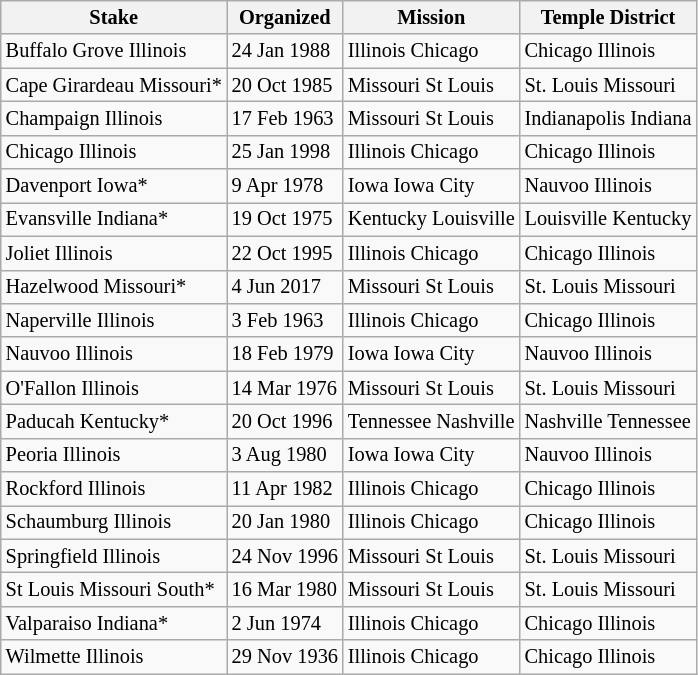<table class="wikitable sortable" style="font-size:85%">
<tr>
<th>Stake</th>
<th data-sort-type=date>Organized</th>
<th>Mission</th>
<th>Temple District</th>
</tr>
<tr>
<td>Buffalo Grove Illinois</td>
<td>24 Jan 1988</td>
<td>Illinois Chicago</td>
<td>Chicago Illinois</td>
</tr>
<tr>
<td>Cape Girardeau Missouri*</td>
<td>20 Oct 1985</td>
<td>Missouri St Louis</td>
<td>St. Louis Missouri</td>
</tr>
<tr>
<td>Champaign Illinois</td>
<td>17 Feb 1963</td>
<td>Missouri St Louis</td>
<td>Indianapolis Indiana</td>
</tr>
<tr>
<td>Chicago Illinois</td>
<td>25 Jan 1998</td>
<td>Illinois Chicago</td>
<td>Chicago Illinois</td>
</tr>
<tr>
<td>Davenport Iowa*</td>
<td>9 Apr 1978</td>
<td>Iowa Iowa City</td>
<td>Nauvoo Illinois</td>
</tr>
<tr>
<td>Evansville Indiana*</td>
<td>19 Oct 1975</td>
<td>Kentucky Louisville</td>
<td>Louisville Kentucky</td>
</tr>
<tr>
<td>Joliet Illinois</td>
<td>22 Oct 1995</td>
<td>Illinois Chicago</td>
<td>Chicago Illinois</td>
</tr>
<tr>
<td>Hazelwood Missouri*</td>
<td>4 Jun 2017</td>
<td>Missouri St Louis</td>
<td>St. Louis Missouri</td>
</tr>
<tr>
<td>Naperville Illinois</td>
<td>3 Feb 1963</td>
<td>Illinois Chicago</td>
<td>Chicago Illinois</td>
</tr>
<tr>
<td>Nauvoo Illinois</td>
<td>18 Feb 1979</td>
<td>Iowa Iowa City</td>
<td>Nauvoo Illinois</td>
</tr>
<tr>
<td>O'Fallon Illinois</td>
<td>14 Mar 1976</td>
<td>Missouri St Louis</td>
<td>St. Louis Missouri</td>
</tr>
<tr>
<td>Paducah Kentucky*</td>
<td>20 Oct 1996</td>
<td>Tennessee Nashville</td>
<td>Nashville Tennessee</td>
</tr>
<tr>
<td>Peoria Illinois</td>
<td>3 Aug 1980</td>
<td>Iowa Iowa City</td>
<td>Nauvoo Illinois</td>
</tr>
<tr>
<td>Rockford Illinois</td>
<td>11 Apr 1982</td>
<td>Illinois Chicago</td>
<td>Chicago Illinois</td>
</tr>
<tr>
<td>Schaumburg Illinois</td>
<td>20 Jan 1980</td>
<td>Illinois Chicago</td>
<td>Chicago Illinois</td>
</tr>
<tr>
<td>Springfield Illinois</td>
<td>24 Nov 1996</td>
<td>Missouri St Louis</td>
<td>St. Louis Missouri</td>
</tr>
<tr>
<td>St Louis Missouri South*</td>
<td>16 Mar 1980</td>
<td>Missouri St Louis</td>
<td>St. Louis Missouri</td>
</tr>
<tr>
<td>Valparaiso Indiana*</td>
<td>2 Jun 1974</td>
<td>Illinois Chicago</td>
<td>Chicago Illinois</td>
</tr>
<tr>
<td>Wilmette Illinois</td>
<td>29 Nov 1936</td>
<td>Illinois Chicago</td>
<td>Chicago Illinois</td>
</tr>
</table>
